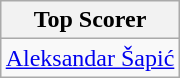<table class=wikitable style="text-align:center; margin:auto">
<tr>
<th>Top Scorer</th>
</tr>
<tr>
<td> <a href='#'>Aleksandar Šapić</a></td>
</tr>
</table>
